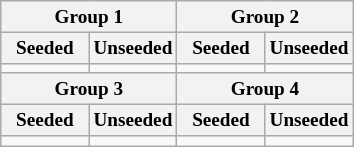<table class="wikitable" style="font-size:80%">
<tr>
<th colspan="2">Group 1</th>
<th colspan="2">Group 2</th>
</tr>
<tr>
<th width=25%>Seeded</th>
<th width=25%>Unseeded</th>
<th width=25%>Seeded</th>
<th width=25%>Unseeded</th>
</tr>
<tr>
<td valign=top></td>
<td valign=top></td>
<td valign=top></td>
<td valign=top></td>
</tr>
<tr>
<th colspan="2">Group 3</th>
<th colspan="2">Group 4</th>
</tr>
<tr>
<th>Seeded</th>
<th>Unseeded</th>
<th>Seeded</th>
<th>Unseeded</th>
</tr>
<tr>
<td valign=top></td>
<td valign=top></td>
<td valign=top></td>
<td valign=top></td>
</tr>
</table>
